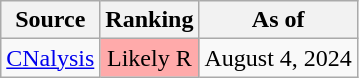<table class="wikitable">
<tr>
<th>Source</th>
<th>Ranking</th>
<th>As of</th>
</tr>
<tr>
<td><a href='#'>CNalysis</a></td>
<td style="background:#FFAAAA" data-sort-value="4" align="center">Likely R </td>
<td>August 4, 2024</td>
</tr>
</table>
